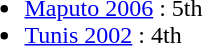<table style="border:0;width:90%;">
<tr style="vertical-align:top;">
<td><br><ul><li><a href='#'>Maputo 2006</a> : 5th</li><li><a href='#'>Tunis 2002</a> : 4th</li></ul></td>
</tr>
</table>
